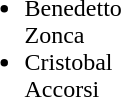<table>
<tr>
<td width="130" valign="top"><br><ul><li>Benedetto Zonca</li><li>Cristobal Accorsi</li></ul></td>
<td width="50"> </td>
<td width="130" valign="top"></td>
</tr>
</table>
